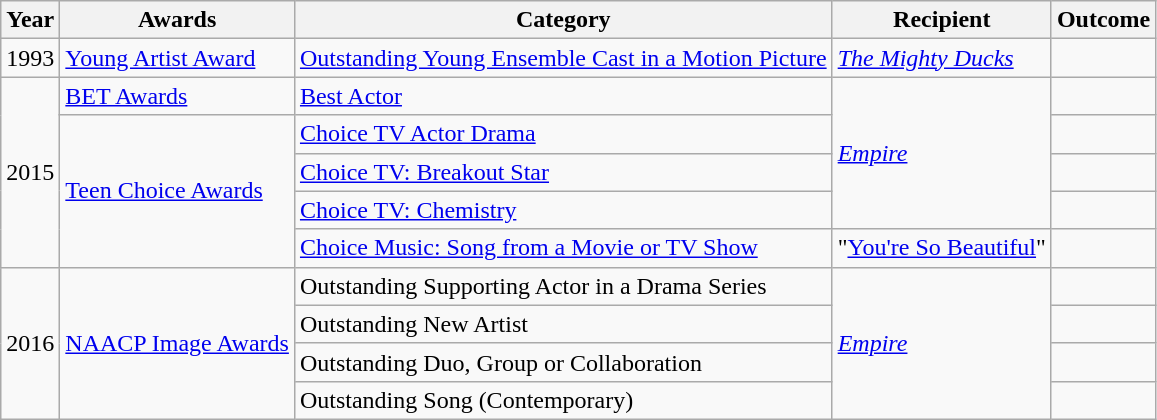<table class="wikitable sortable">
<tr>
<th>Year</th>
<th>Awards</th>
<th>Category</th>
<th>Recipient</th>
<th>Outcome</th>
</tr>
<tr>
<td>1993</td>
<td><a href='#'>Young Artist Award</a></td>
<td><a href='#'>Outstanding Young Ensemble Cast in a Motion Picture</a></td>
<td><em><a href='#'>The Mighty Ducks</a></em></td>
<td></td>
</tr>
<tr>
<td rowspan="5">2015</td>
<td><a href='#'>BET Awards</a></td>
<td><a href='#'>Best Actor</a></td>
<td rowspan="4"><em><a href='#'>Empire</a></em></td>
<td></td>
</tr>
<tr>
<td rowspan="4"><a href='#'>Teen Choice Awards</a></td>
<td><a href='#'>Choice TV Actor Drama</a></td>
<td></td>
</tr>
<tr>
<td><a href='#'>Choice TV: Breakout Star</a></td>
<td></td>
</tr>
<tr>
<td><a href='#'>Choice TV: Chemistry</a></td>
<td></td>
</tr>
<tr>
<td><a href='#'>Choice Music: Song from a Movie or TV Show</a></td>
<td>"<a href='#'>You're So Beautiful</a>"</td>
<td></td>
</tr>
<tr>
<td rowspan="4">2016</td>
<td rowspan="4"><a href='#'>NAACP Image Awards</a></td>
<td>Outstanding Supporting Actor in a Drama Series</td>
<td rowspan="4"><em><a href='#'>Empire</a></em></td>
<td></td>
</tr>
<tr>
<td>Outstanding New Artist</td>
<td></td>
</tr>
<tr>
<td>Outstanding Duo, Group or Collaboration</td>
<td></td>
</tr>
<tr>
<td>Outstanding Song (Contemporary)</td>
<td></td>
</tr>
</table>
